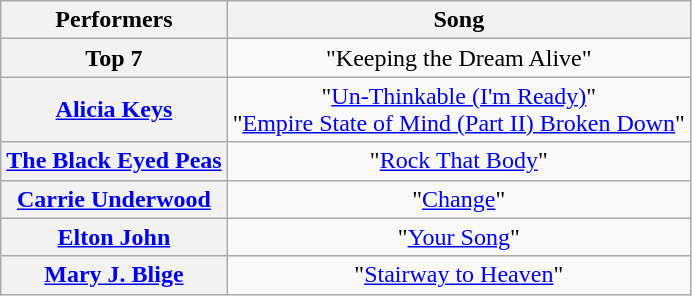<table class="wikitable unsortable" style="text-align:center;">
<tr>
<th scope="col">Performers</th>
<th scope="col">Song</th>
</tr>
<tr>
<th scope="row">Top 7</th>
<td>"Keeping the Dream Alive"</td>
</tr>
<tr>
<th scope="row"><a href='#'>Alicia Keys</a></th>
<td>"<a href='#'>Un-Thinkable (I'm Ready)</a>"<br>"<a href='#'>Empire State of Mind (Part II) Broken Down</a>"</td>
</tr>
<tr>
<th scope="row"><a href='#'>The Black Eyed Peas</a></th>
<td>"<a href='#'>Rock That Body</a>"</td>
</tr>
<tr>
<th scope="row"><a href='#'>Carrie Underwood</a></th>
<td>"<a href='#'>Change</a>"</td>
</tr>
<tr>
<th scope="row"><a href='#'>Elton John</a></th>
<td>"<a href='#'>Your Song</a>"</td>
</tr>
<tr>
<th scope="row"><a href='#'>Mary J. Blige</a></th>
<td>"<a href='#'>Stairway to Heaven</a>"</td>
</tr>
</table>
